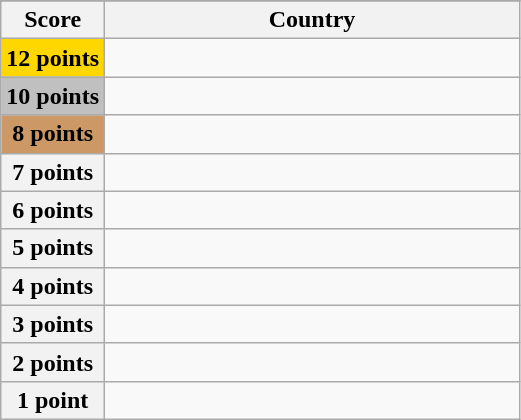<table class="wikitable">
<tr>
</tr>
<tr>
<th scope="col" width="20%">Score</th>
<th scope="col">Country</th>
</tr>
<tr>
<th scope="row" style="background:gold">12 points</th>
<td></td>
</tr>
<tr>
<th scope="row" style="background:silver">10 points</th>
<td></td>
</tr>
<tr>
<th scope="row" style="background:#CC9966">8 points</th>
<td></td>
</tr>
<tr>
<th scope="row">7 points</th>
<td></td>
</tr>
<tr>
<th scope="row">6 points</th>
<td></td>
</tr>
<tr>
<th scope="row">5 points</th>
<td></td>
</tr>
<tr>
<th scope="row">4 points</th>
<td></td>
</tr>
<tr>
<th scope="row">3 points</th>
<td></td>
</tr>
<tr>
<th scope="row">2 points</th>
<td></td>
</tr>
<tr>
<th scope="row">1 point</th>
<td></td>
</tr>
</table>
